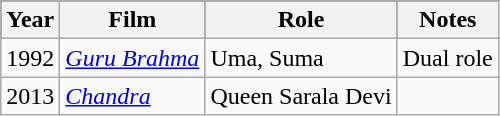<table class="wikitable sortable">
<tr style="background:#000;">
<th>Year</th>
<th>Film</th>
<th>Role</th>
<th>Notes</th>
</tr>
<tr>
<td>1992</td>
<td><em><a href='#'>Guru Brahma</a></em></td>
<td>Uma, Suma</td>
<td>Dual role</td>
</tr>
<tr>
<td>2013</td>
<td><em><a href='#'>Chandra</a></em></td>
<td>Queen Sarala Devi</td>
<td></td>
</tr>
</table>
